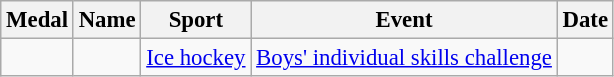<table class="wikitable sortable" style="font-size: 95%">
<tr>
<th>Medal</th>
<th>Name</th>
<th>Sport</th>
<th>Event</th>
<th>Date</th>
</tr>
<tr>
<td></td>
<td></td>
<td><a href='#'>Ice hockey</a></td>
<td><a href='#'>Boys' individual skills challenge</a></td>
<td></td>
</tr>
</table>
